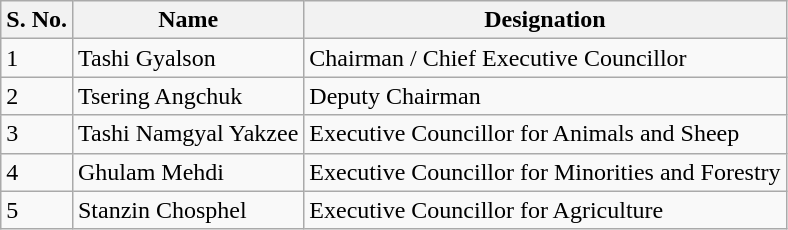<table class="wikitable">
<tr>
<th>S. No.</th>
<th>Name</th>
<th>Designation</th>
</tr>
<tr>
<td>1</td>
<td>Tashi Gyalson</td>
<td>Chairman / Chief Executive Councillor</td>
</tr>
<tr>
<td>2</td>
<td>Tsering Angchuk</td>
<td>Deputy Chairman</td>
</tr>
<tr>
<td>3</td>
<td>Tashi Namgyal Yakzee</td>
<td>Executive Councillor for Animals and Sheep</td>
</tr>
<tr>
<td>4</td>
<td>Ghulam Mehdi</td>
<td>Executive Councillor for Minorities and Forestry</td>
</tr>
<tr>
<td>5</td>
<td>Stanzin Chosphel</td>
<td>Executive Councillor for Agriculture</td>
</tr>
</table>
